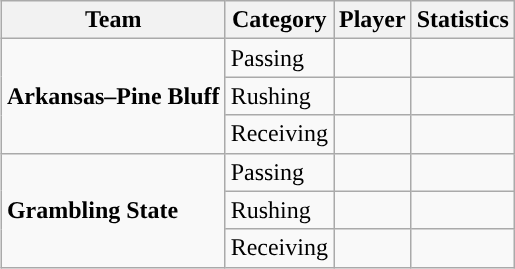<table class="wikitable" style="float: right;">
<tr>
<th>Team</th>
<th>Category</th>
<th>Player</th>
<th>Statistics</th>
</tr>
<tr>
<td rowspan=3><strong>Arkansas–Pine Bluff</strong></td>
<td>Passing</td>
<td></td>
<td></td>
</tr>
<tr>
<td>Rushing</td>
<td></td>
<td></td>
</tr>
<tr>
<td>Receiving</td>
<td></td>
<td></td>
</tr>
<tr>
<td rowspan=3><strong>Grambling State</strong></td>
<td>Passing</td>
<td></td>
<td></td>
</tr>
<tr>
<td>Rushing</td>
<td></td>
<td></td>
</tr>
<tr>
<td>Receiving</td>
<td></td>
<td></td>
</tr>
</table>
